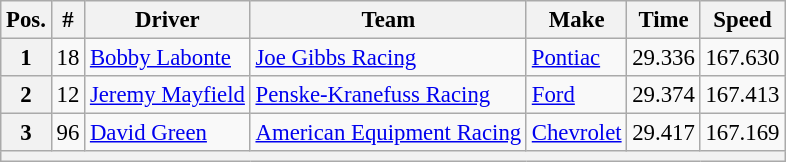<table class="wikitable" style="font-size:95%">
<tr>
<th>Pos.</th>
<th>#</th>
<th>Driver</th>
<th>Team</th>
<th>Make</th>
<th>Time</th>
<th>Speed</th>
</tr>
<tr>
<th>1</th>
<td>18</td>
<td><a href='#'>Bobby Labonte</a></td>
<td><a href='#'>Joe Gibbs Racing</a></td>
<td><a href='#'>Pontiac</a></td>
<td>29.336</td>
<td>167.630</td>
</tr>
<tr>
<th>2</th>
<td>12</td>
<td><a href='#'>Jeremy Mayfield</a></td>
<td><a href='#'>Penske-Kranefuss Racing</a></td>
<td><a href='#'>Ford</a></td>
<td>29.374</td>
<td>167.413</td>
</tr>
<tr>
<th>3</th>
<td>96</td>
<td><a href='#'>David Green</a></td>
<td><a href='#'>American Equipment Racing</a></td>
<td><a href='#'>Chevrolet</a></td>
<td>29.417</td>
<td>167.169</td>
</tr>
<tr>
<th colspan="7"></th>
</tr>
</table>
